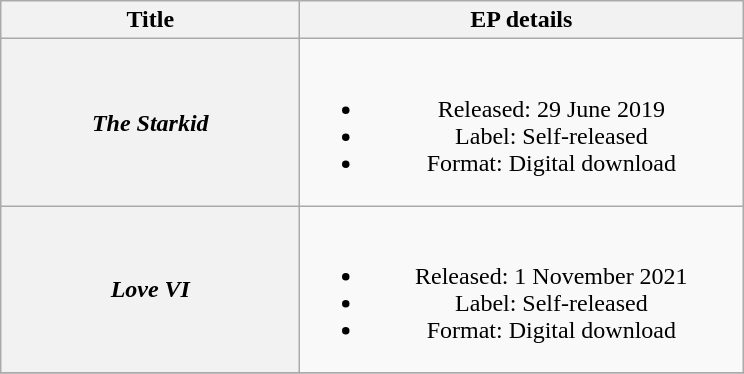<table class="wikitable plainrowheaders" style="text-align:center;">
<tr>
<th scope="col" style="width:12em;">Title</th>
<th scope="col" style="width:18em;">EP details</th>
</tr>
<tr>
<th scope="row"><em>The Starkid</em></th>
<td><br><ul><li>Released: 29 June 2019</li><li>Label: Self-released</li><li>Format: Digital download</li></ul></td>
</tr>
<tr>
<th scope="row"><em>Love VI</em></th>
<td><br><ul><li>Released: 1 November 2021</li><li>Label: Self-released</li><li>Format: Digital download</li></ul></td>
</tr>
<tr>
</tr>
</table>
